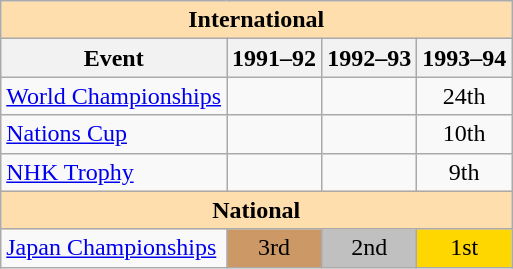<table class="wikitable" style="text-align:center">
<tr>
<th style="background-color: #ffdead; " colspan=4 align=center>International</th>
</tr>
<tr>
<th>Event</th>
<th>1991–92</th>
<th>1992–93</th>
<th>1993–94</th>
</tr>
<tr>
<td align=left><a href='#'>World Championships</a></td>
<td></td>
<td></td>
<td>24th</td>
</tr>
<tr>
<td align=left><a href='#'>Nations Cup</a></td>
<td></td>
<td></td>
<td>10th</td>
</tr>
<tr>
<td align=left><a href='#'>NHK Trophy</a></td>
<td></td>
<td></td>
<td>9th</td>
</tr>
<tr>
<th style="background-color: #ffdead; " colspan=4 align=center>National</th>
</tr>
<tr>
<td align=left><a href='#'>Japan Championships</a></td>
<td bgcolor=cc9966>3rd</td>
<td bgcolor=silver>2nd</td>
<td bgcolor=gold>1st</td>
</tr>
</table>
